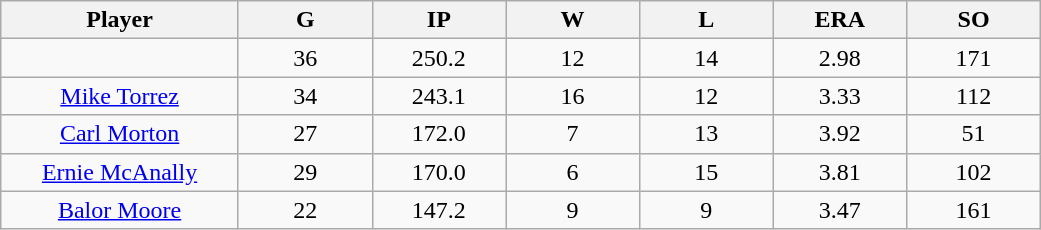<table class="wikitable sortable">
<tr>
<th bgcolor="#DDDDFF" width="16%">Player</th>
<th bgcolor="#DDDDFF" width="9%">G</th>
<th bgcolor="#DDDDFF" width="9%">IP</th>
<th bgcolor="#DDDDFF" width="9%">W</th>
<th bgcolor="#DDDDFF" width="9%">L</th>
<th bgcolor="#DDDDFF" width="9%">ERA</th>
<th bgcolor="#DDDDFF" width="9%">SO</th>
</tr>
<tr align="center">
<td></td>
<td>36</td>
<td>250.2</td>
<td>12</td>
<td>14</td>
<td>2.98</td>
<td>171</td>
</tr>
<tr align="center">
<td><a href='#'>Mike Torrez</a></td>
<td>34</td>
<td>243.1</td>
<td>16</td>
<td>12</td>
<td>3.33</td>
<td>112</td>
</tr>
<tr align=center>
<td><a href='#'>Carl Morton</a></td>
<td>27</td>
<td>172.0</td>
<td>7</td>
<td>13</td>
<td>3.92</td>
<td>51</td>
</tr>
<tr align=center>
<td><a href='#'>Ernie McAnally</a></td>
<td>29</td>
<td>170.0</td>
<td>6</td>
<td>15</td>
<td>3.81</td>
<td>102</td>
</tr>
<tr align=center>
<td><a href='#'>Balor Moore</a></td>
<td>22</td>
<td>147.2</td>
<td>9</td>
<td>9</td>
<td>3.47</td>
<td>161</td>
</tr>
</table>
